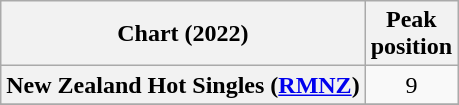<table class="wikitable plainrowheaders" style="text-align:center">
<tr>
<th scope="col">Chart (2022)</th>
<th scope="col">Peak<br>position</th>
</tr>
<tr>
<th scope="row">New Zealand Hot Singles (<a href='#'>RMNZ</a>)</th>
<td>9</td>
</tr>
<tr>
</tr>
</table>
